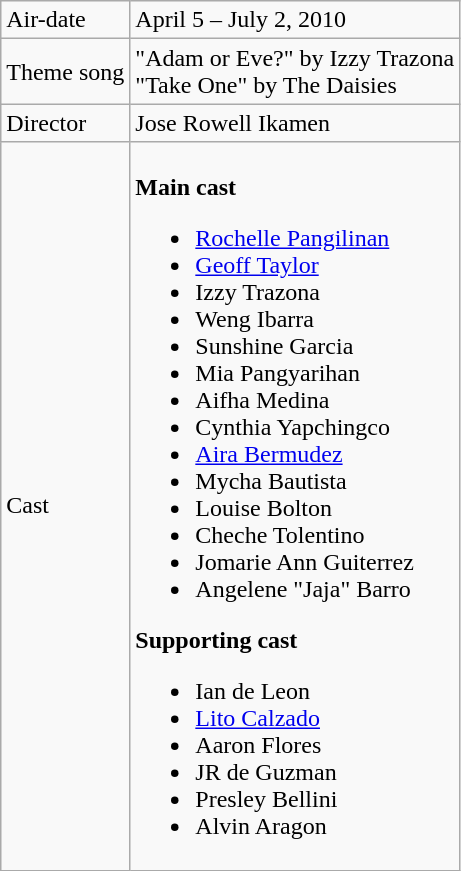<table class="wikitable">
<tr>
<td>Air-date</td>
<td>April 5 – July 2, 2010</td>
</tr>
<tr>
<td>Theme song</td>
<td>"Adam or Eve?" by Izzy Trazona <br> "Take One" by The Daisies</td>
</tr>
<tr>
<td>Director</td>
<td>Jose Rowell Ikamen</td>
</tr>
<tr>
<td>Cast</td>
<td><br><strong>Main cast</strong><ul><li><a href='#'>Rochelle Pangilinan</a></li><li><a href='#'>Geoff Taylor</a></li><li>Izzy Trazona</li><li>Weng Ibarra</li><li>Sunshine Garcia</li><li>Mia Pangyarihan</li><li>Aifha Medina</li><li>Cynthia Yapchingco</li><li><a href='#'>Aira Bermudez</a></li><li>Mycha Bautista</li><li>Louise Bolton</li><li>Cheche Tolentino</li><li>Jomarie Ann Guiterrez</li><li>Angelene "Jaja" Barro</li></ul><strong>Supporting cast</strong><ul><li>Ian de Leon</li><li><a href='#'>Lito Calzado</a></li><li>Aaron Flores</li><li>JR de Guzman</li><li>Presley Bellini</li><li>Alvin Aragon</li></ul></td>
</tr>
</table>
